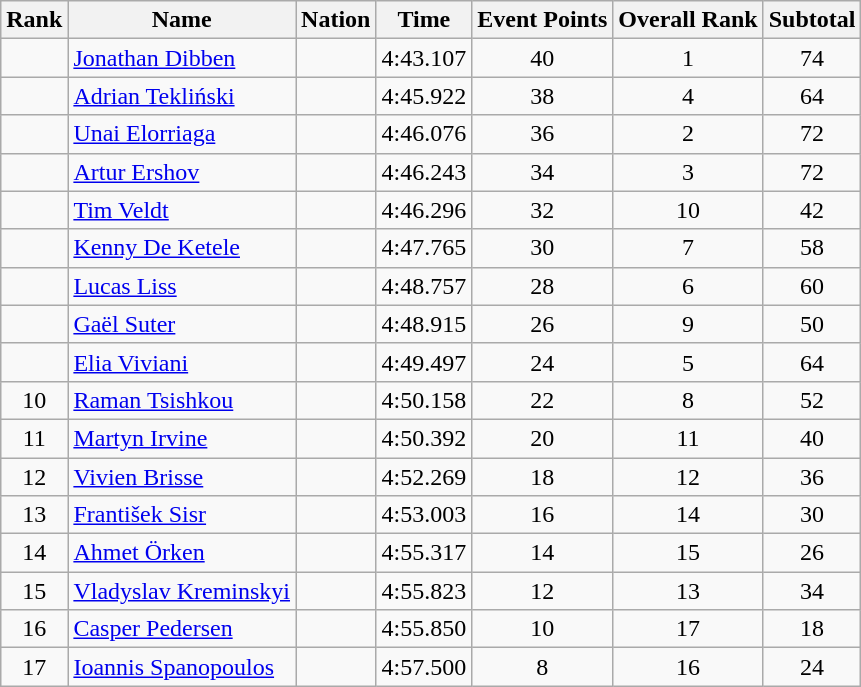<table class="wikitable sortable" style="text-align:center">
<tr>
<th>Rank</th>
<th>Name</th>
<th>Nation</th>
<th>Time</th>
<th>Event Points</th>
<th>Overall Rank</th>
<th>Subtotal</th>
</tr>
<tr>
<td></td>
<td align=left><a href='#'>Jonathan Dibben</a></td>
<td align=left></td>
<td>4:43.107</td>
<td>40</td>
<td>1</td>
<td>74</td>
</tr>
<tr>
<td></td>
<td align=left><a href='#'>Adrian Tekliński</a></td>
<td align=left></td>
<td>4:45.922</td>
<td>38</td>
<td>4</td>
<td>64</td>
</tr>
<tr>
<td></td>
<td align=left><a href='#'>Unai Elorriaga</a></td>
<td align=left></td>
<td>4:46.076</td>
<td>36</td>
<td>2</td>
<td>72</td>
</tr>
<tr>
<td></td>
<td align=left><a href='#'>Artur Ershov</a></td>
<td align=left></td>
<td>4:46.243</td>
<td>34</td>
<td>3</td>
<td>72</td>
</tr>
<tr>
<td></td>
<td align=left><a href='#'>Tim Veldt</a></td>
<td align=left></td>
<td>4:46.296</td>
<td>32</td>
<td>10</td>
<td>42</td>
</tr>
<tr>
<td></td>
<td align=left><a href='#'>Kenny De Ketele</a></td>
<td align=left></td>
<td>4:47.765</td>
<td>30</td>
<td>7</td>
<td>58</td>
</tr>
<tr>
<td></td>
<td align=left><a href='#'>Lucas Liss</a></td>
<td align=left></td>
<td>4:48.757</td>
<td>28</td>
<td>6</td>
<td>60</td>
</tr>
<tr>
<td></td>
<td align=left><a href='#'>Gaël Suter</a></td>
<td align=left></td>
<td>4:48.915</td>
<td>26</td>
<td>9</td>
<td>50</td>
</tr>
<tr>
<td></td>
<td align=left><a href='#'>Elia Viviani</a></td>
<td align=left></td>
<td>4:49.497</td>
<td>24</td>
<td>5</td>
<td>64</td>
</tr>
<tr>
<td>10</td>
<td align=left><a href='#'>Raman Tsishkou</a></td>
<td align=left></td>
<td>4:50.158</td>
<td>22</td>
<td>8</td>
<td>52</td>
</tr>
<tr>
<td>11</td>
<td align=left><a href='#'>Martyn Irvine</a></td>
<td align=left></td>
<td>4:50.392</td>
<td>20</td>
<td>11</td>
<td>40</td>
</tr>
<tr>
<td>12</td>
<td align=left><a href='#'>Vivien Brisse</a></td>
<td align=left></td>
<td>4:52.269</td>
<td>18</td>
<td>12</td>
<td>36</td>
</tr>
<tr>
<td>13</td>
<td align=left><a href='#'>František Sisr</a></td>
<td align=left></td>
<td>4:53.003</td>
<td>16</td>
<td>14</td>
<td>30</td>
</tr>
<tr>
<td>14</td>
<td align=left><a href='#'>Ahmet Örken</a></td>
<td align=left></td>
<td>4:55.317</td>
<td>14</td>
<td>15</td>
<td>26</td>
</tr>
<tr>
<td>15</td>
<td align=left><a href='#'>Vladyslav Kreminskyi</a></td>
<td align=left></td>
<td>4:55.823</td>
<td>12</td>
<td>13</td>
<td>34</td>
</tr>
<tr>
<td>16</td>
<td align=left><a href='#'>Casper Pedersen</a></td>
<td align=left></td>
<td>4:55.850</td>
<td>10</td>
<td>17</td>
<td>18</td>
</tr>
<tr>
<td>17</td>
<td align=left><a href='#'>Ioannis Spanopoulos</a></td>
<td align=left></td>
<td>4:57.500</td>
<td>8</td>
<td>16</td>
<td>24</td>
</tr>
</table>
